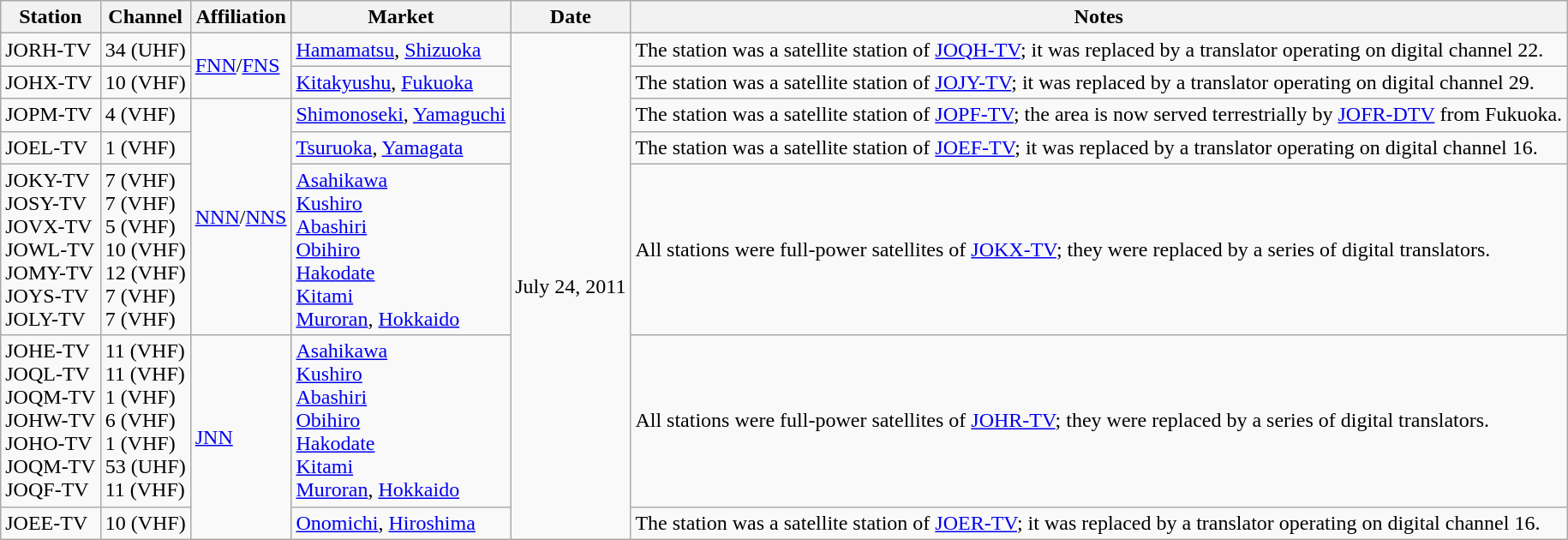<table class="wikitable">
<tr>
<th><strong>Station</strong></th>
<th><strong>Channel</strong></th>
<th><strong>Affiliation</strong></th>
<th><strong>Market</strong></th>
<th><strong>Date</strong></th>
<th><strong>Notes</strong></th>
</tr>
<tr>
<td>JORH-TV</td>
<td>34 (UHF)</td>
<td rowspan="2"><a href='#'>FNN</a>/<a href='#'>FNS</a></td>
<td><a href='#'>Hamamatsu</a>, <a href='#'>Shizuoka</a></td>
<td rowspan="18">July 24, 2011</td>
<td>The station was a satellite station of <a href='#'>JOQH-TV</a>; it was replaced by a translator operating on digital channel 22.</td>
</tr>
<tr>
<td>JOHX-TV</td>
<td>10 (VHF)</td>
<td><a href='#'>Kitakyushu</a>, <a href='#'>Fukuoka</a></td>
<td>The station was a satellite station of <a href='#'>JOJY-TV</a>; it was replaced by a translator operating on digital channel 29.</td>
</tr>
<tr>
<td>JOPM-TV</td>
<td>4 (VHF)</td>
<td rowspan="3"><a href='#'>NNN</a>/<a href='#'>NNS</a></td>
<td><a href='#'>Shimonoseki</a>, <a href='#'>Yamaguchi</a></td>
<td>The station was a satellite station of <a href='#'>JOPF-TV</a>; the area is now served terrestrially by <a href='#'>JOFR-DTV</a> from Fukuoka.</td>
</tr>
<tr>
<td>JOEL-TV</td>
<td>1 (VHF)</td>
<td><a href='#'>Tsuruoka</a>, <a href='#'>Yamagata</a></td>
<td>The station was a satellite station of <a href='#'>JOEF-TV</a>; it was replaced by a translator operating on digital channel 16.</td>
</tr>
<tr>
<td>JOKY-TV<br> JOSY-TV <br> JOVX-TV <br> JOWL-TV <br> JOMY-TV <br> JOYS-TV <br> JOLY-TV</td>
<td>7 (VHF) <br> 7 (VHF) <br> 5 (VHF) <br> 10 (VHF) <br> 12 (VHF) <br> 7 (VHF) <br> 7 (VHF)</td>
<td><a href='#'>Asahikawa</a> <br> <a href='#'>Kushiro</a> <br> <a href='#'>Abashiri</a> <br> <a href='#'>Obihiro</a> <br> <a href='#'>Hakodate</a> <br> <a href='#'>Kitami</a> <br> <a href='#'>Muroran</a>, <a href='#'>Hokkaido</a></td>
<td>All stations were full-power satellites of <a href='#'>JOKX-TV</a>; they were replaced by a series of digital translators.</td>
</tr>
<tr>
<td>JOHE-TV <br> JOQL-TV <br> JOQM-TV <br> JOHW-TV <br> JOHO-TV <br> JOQM-TV <br> JOQF-TV</td>
<td>11 (VHF) <br> 11 (VHF) <br> 1 (VHF) <br> 6 (VHF) <br> 1 (VHF) <br> 53 (UHF) <br> 11 (VHF)</td>
<td rowspan="2"><a href='#'>JNN</a></td>
<td><a href='#'>Asahikawa</a> <br> <a href='#'>Kushiro</a> <br> <a href='#'>Abashiri</a> <br> <a href='#'>Obihiro</a> <br> <a href='#'>Hakodate</a> <br> <a href='#'>Kitami</a> <br> <a href='#'>Muroran</a>, <a href='#'>Hokkaido</a></td>
<td>All stations were full-power satellites of <a href='#'>JOHR-TV</a>; they were replaced by a series of digital translators.</td>
</tr>
<tr>
<td>JOEE-TV</td>
<td>10 (VHF)</td>
<td><a href='#'>Onomichi</a>, <a href='#'>Hiroshima</a></td>
<td>The station was a satellite station of <a href='#'>JOER-TV</a>; it was replaced by a translator operating on digital channel 16.</td>
</tr>
</table>
